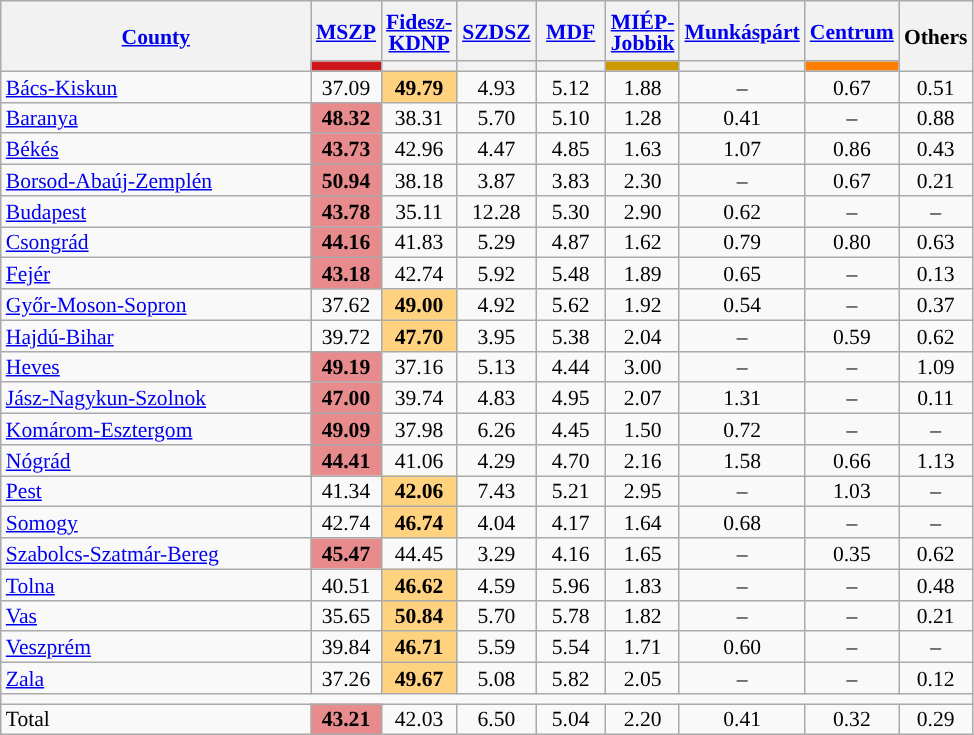<table class="wikitable sortable" style="text-align:center;font-size:90%;line-height:14px">
<tr style="height:40px;">
<th style="width:200px;" rowspan="2"><a href='#'>County</a></th>
<th style="width:40px;"><a href='#'>MSZP</a></th>
<th style="width:40px;"><a href='#'>Fidesz-KDNP</a></th>
<th style="width:40px;"><a href='#'>SZDSZ</a></th>
<th style="width:40px;"><a href='#'>MDF</a></th>
<th style="width:40px;"><a href='#'>MIÉP-Jobbik</a></th>
<th style="width:40px;"><a href='#'>Munkáspárt</a></th>
<th style="width:40px;"><a href='#'>Centrum</a></th>
<th class="unsortable" style="width:40px;" rowspan="2">Others</th>
</tr>
<tr>
<th style="background:#CE171B;"></th>
<th style="background:"></th>
<th style="background:"></th>
<th style="background:"></th>
<th style="background:#CC9900;"></th>
<th style="background:"></th>
<th style="background:#FF7E00;"></th>
</tr>
<tr>
<td align="left"><a href='#'>Bács-Kiskun</a></td>
<td>37.09</td>
<td style="background:#ffd27f;"><strong>49.79</strong></td>
<td>4.93</td>
<td>5.12</td>
<td>1.88</td>
<td>–</td>
<td>0.67</td>
<td>0.51</td>
</tr>
<tr>
<td align="left"><a href='#'>Baranya</a></td>
<td style="background:#e78b8d;"><strong>48.32</strong></td>
<td>38.31</td>
<td>5.70</td>
<td>5.10</td>
<td>1.28</td>
<td>0.41</td>
<td>–</td>
<td>0.88</td>
</tr>
<tr>
<td align="left"><a href='#'>Békés</a></td>
<td style="background:#e78b8d;"><strong>43.73</strong></td>
<td>42.96</td>
<td>4.47</td>
<td>4.85</td>
<td>1.63</td>
<td>1.07</td>
<td>0.86</td>
<td>0.43</td>
</tr>
<tr>
<td align="left"><a href='#'>Borsod-Abaúj-Zemplén</a></td>
<td style="background:#e78b8d;"><strong>50.94</strong></td>
<td>38.18</td>
<td>3.87</td>
<td>3.83</td>
<td>2.30</td>
<td>–</td>
<td>0.67</td>
<td>0.21</td>
</tr>
<tr>
<td align="left"><a href='#'>Budapest</a></td>
<td style="background:#e78b8d;"><strong>43.78</strong></td>
<td>35.11</td>
<td>12.28</td>
<td>5.30</td>
<td>2.90</td>
<td>0.62</td>
<td>–</td>
<td>–</td>
</tr>
<tr>
<td align="left"><a href='#'>Csongrád</a></td>
<td style="background:#e78b8d;"><strong>44.16</strong></td>
<td>41.83</td>
<td>5.29</td>
<td>4.87</td>
<td>1.62</td>
<td>0.79</td>
<td>0.80</td>
<td>0.63</td>
</tr>
<tr>
<td align="left"><a href='#'>Fejér</a></td>
<td style="background:#e78b8d;"><strong>43.18</strong></td>
<td>42.74</td>
<td>5.92</td>
<td>5.48</td>
<td>1.89</td>
<td>0.65</td>
<td>–</td>
<td>0.13</td>
</tr>
<tr>
<td align="left"><a href='#'>Győr-Moson-Sopron</a></td>
<td>37.62</td>
<td style="background:#ffd27f;"><strong>49.00</strong></td>
<td>4.92</td>
<td>5.62</td>
<td>1.92</td>
<td>0.54</td>
<td>–</td>
<td>0.37</td>
</tr>
<tr>
<td align="left"><a href='#'>Hajdú-Bihar</a></td>
<td>39.72</td>
<td style="background:#ffd27f;"><strong>47.70</strong></td>
<td>3.95</td>
<td>5.38</td>
<td>2.04</td>
<td>–</td>
<td>0.59</td>
<td>0.62</td>
</tr>
<tr>
<td align="left"><a href='#'>Heves</a></td>
<td style="background:#e78b8d;"><strong>49.19</strong></td>
<td>37.16</td>
<td>5.13</td>
<td>4.44</td>
<td>3.00</td>
<td>–</td>
<td>–</td>
<td>1.09</td>
</tr>
<tr>
<td align="left"><a href='#'>Jász-Nagykun-Szolnok</a></td>
<td style="background:#e78b8d;"><strong>47.00</strong></td>
<td>39.74</td>
<td>4.83</td>
<td>4.95</td>
<td>2.07</td>
<td>1.31</td>
<td>–</td>
<td>0.11</td>
</tr>
<tr>
<td align="left"><a href='#'>Komárom-Esztergom</a></td>
<td style="background:#e78b8d;"><strong>49.09</strong></td>
<td>37.98</td>
<td>6.26</td>
<td>4.45</td>
<td>1.50</td>
<td>0.72</td>
<td>–</td>
<td>–</td>
</tr>
<tr>
<td align="left"><a href='#'>Nógrád</a></td>
<td style="background:#e78b8d;"><strong>44.41</strong></td>
<td>41.06</td>
<td>4.29</td>
<td>4.70</td>
<td>2.16</td>
<td>1.58</td>
<td>0.66</td>
<td>1.13</td>
</tr>
<tr>
<td align="left"><a href='#'>Pest</a></td>
<td>41.34</td>
<td style="background:#ffd27f;"><strong>42.06</strong></td>
<td>7.43</td>
<td>5.21</td>
<td>2.95</td>
<td>–</td>
<td>1.03</td>
<td>–</td>
</tr>
<tr>
<td align="left"><a href='#'>Somogy</a></td>
<td>42.74</td>
<td style="background:#ffd27f;"><strong>46.74</strong></td>
<td>4.04</td>
<td>4.17</td>
<td>1.64</td>
<td>0.68</td>
<td>–</td>
<td>–</td>
</tr>
<tr>
<td align="left"><a href='#'>Szabolcs-Szatmár-Bereg</a></td>
<td style="background:#e78b8d;"><strong>45.47</strong></td>
<td>44.45</td>
<td>3.29</td>
<td>4.16</td>
<td>1.65</td>
<td>–</td>
<td>0.35</td>
<td>0.62</td>
</tr>
<tr>
<td align="left"><a href='#'>Tolna</a></td>
<td>40.51</td>
<td style="background:#ffd27f;"><strong>46.62</strong></td>
<td>4.59</td>
<td>5.96</td>
<td>1.83</td>
<td>–</td>
<td>–</td>
<td>0.48</td>
</tr>
<tr>
<td align="left"><a href='#'>Vas</a></td>
<td>35.65</td>
<td style="background:#ffd27f;"><strong>50.84</strong></td>
<td>5.70</td>
<td>5.78</td>
<td>1.82</td>
<td>–</td>
<td>–</td>
<td>0.21</td>
</tr>
<tr>
<td align="left"><a href='#'>Veszprém</a></td>
<td>39.84</td>
<td style="background:#ffd27f;"><strong>46.71</strong></td>
<td>5.59</td>
<td>5.54</td>
<td>1.71</td>
<td>0.60</td>
<td>–</td>
<td>–</td>
</tr>
<tr>
<td align="left"><a href='#'>Zala</a></td>
<td>37.26</td>
<td style="background:#ffd27f;"><strong>49.67</strong></td>
<td>5.08</td>
<td>5.82</td>
<td>2.05</td>
<td>–</td>
<td>–</td>
<td>0.12</td>
</tr>
<tr>
<td colspan=10></td>
</tr>
<tr>
<td align="left">Total</td>
<td style="background:#e78b8d;"><strong>43.21</strong></td>
<td>42.03</td>
<td>6.50</td>
<td>5.04</td>
<td>2.20</td>
<td>0.41</td>
<td>0.32</td>
<td>0.29</td>
</tr>
</table>
